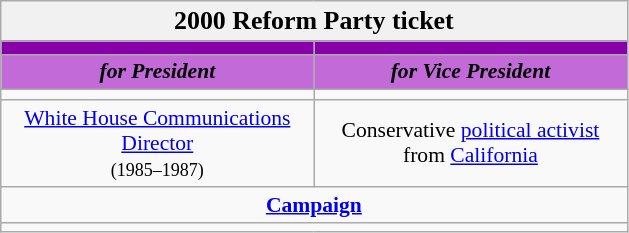<table class="wikitable" style="font-size:90%; text-align:center">
<tr>
<td style="background:#f1f1f1;" colspan="30"><big><strong>2000 Reform Party ticket</strong></big></td>
</tr>
<tr>
<th style="width:3em; font-size:135%; background:#8800AA; width:200px;"><a href='#'></a></th>
<th style="width:3em; font-size:135%; background:#8800AA; width:200px;"><a href='#'></a></th>
</tr>
<tr style="color:#000; font-size:100%; background:#C26AD8;">
<td style="width:3em; width:200px;"><strong><em>for President</em></strong></td>
<td style="width:3em; width:200px;"><strong><em>for Vice President</em></strong></td>
</tr>
<tr>
<td></td>
<td></td>
</tr>
<tr>
<td><a href='#'>White House Communications Director</a><br><small>(1985–1987)</small></td>
<td>Conservative <a href='#'>political activist</a> from <a href='#'>California</a></td>
</tr>
<tr>
<td colspan=2><a href='#'><strong>Campaign</strong></a></td>
</tr>
<tr>
<td colspan=2></td>
</tr>
</table>
